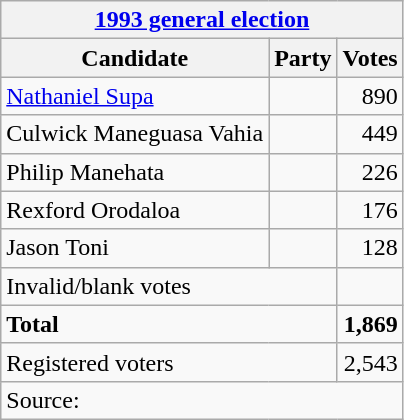<table class=wikitable style=text-align:left>
<tr>
<th colspan=3><a href='#'>1993 general election</a></th>
</tr>
<tr>
<th>Candidate</th>
<th>Party</th>
<th>Votes</th>
</tr>
<tr>
<td><a href='#'>Nathaniel Supa</a></td>
<td></td>
<td align=right>890</td>
</tr>
<tr>
<td>Culwick Maneguasa Vahia</td>
<td></td>
<td align=right>449</td>
</tr>
<tr>
<td>Philip Manehata</td>
<td></td>
<td align=right>226</td>
</tr>
<tr>
<td>Rexford Orodaloa</td>
<td></td>
<td align=right>176</td>
</tr>
<tr>
<td>Jason Toni</td>
<td></td>
<td align=right>128</td>
</tr>
<tr>
<td colspan=2>Invalid/blank votes</td>
<td></td>
</tr>
<tr>
<td colspan=2><strong>Total</strong></td>
<td align=right><strong>1,869</strong></td>
</tr>
<tr>
<td colspan=2>Registered voters</td>
<td align=right>2,543</td>
</tr>
<tr>
<td colspan=3>Source: </td>
</tr>
</table>
